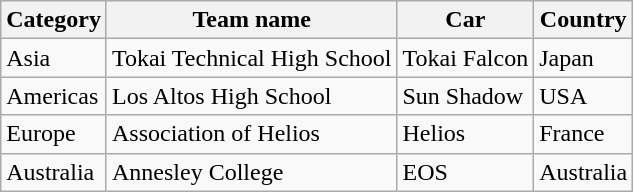<table class="wikitable">
<tr>
<th>Category</th>
<th>Team name</th>
<th>Car</th>
<th>Country</th>
</tr>
<tr>
<td>Asia</td>
<td>Tokai Technical High School</td>
<td>Tokai Falcon</td>
<td>Japan</td>
</tr>
<tr>
<td>Americas</td>
<td>Los Altos High School</td>
<td>Sun Shadow</td>
<td>USA</td>
</tr>
<tr>
<td>Europe</td>
<td>Association of Helios</td>
<td>Helios</td>
<td>France</td>
</tr>
<tr>
<td>Australia</td>
<td>Annesley College</td>
<td>EOS</td>
<td>Australia</td>
</tr>
</table>
